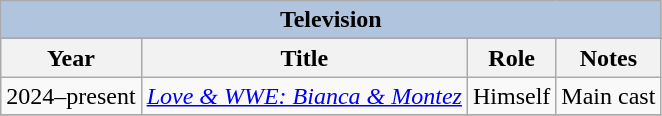<table class="wikitable">
<tr style="background:#ccc; text-align:center;">
<th colspan="4" style="background: LightSteelBlue;">Television</th>
</tr>
<tr style="background:#ccc; text-align:center;">
</tr>
<tr>
<th>Year</th>
<th>Title</th>
<th>Role</th>
<th class="unsortable">Notes</th>
</tr>
<tr>
<td>2024–present</td>
<td><em><a href='#'>Love & WWE: Bianca & Montez</a></em></td>
<td>Himself</td>
<td>Main cast</td>
</tr>
<tr>
</tr>
</table>
